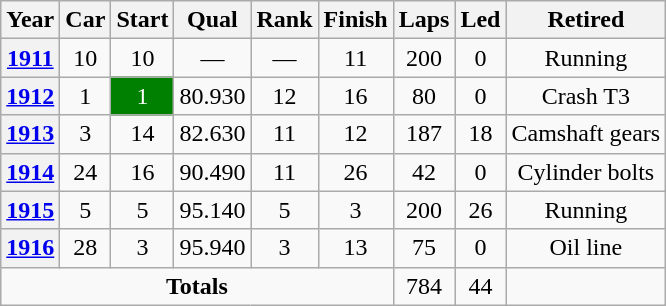<table class="wikitable" style="text-align:center">
<tr>
<th>Year</th>
<th>Car</th>
<th>Start</th>
<th>Qual</th>
<th>Rank</th>
<th>Finish</th>
<th>Laps</th>
<th>Led</th>
<th>Retired</th>
</tr>
<tr>
<th><a href='#'>1911</a></th>
<td>10</td>
<td>10</td>
<td>—</td>
<td>—</td>
<td>11</td>
<td>200</td>
<td>0</td>
<td>Running</td>
</tr>
<tr>
<th><a href='#'>1912</a></th>
<td>1</td>
<td style="background:green;color:white">1</td>
<td>80.930</td>
<td>12</td>
<td>16</td>
<td>80</td>
<td>0</td>
<td>Crash T3</td>
</tr>
<tr>
<th><a href='#'>1913</a></th>
<td>3</td>
<td>14</td>
<td>82.630</td>
<td>11</td>
<td>12</td>
<td>187</td>
<td>18</td>
<td>Camshaft gears</td>
</tr>
<tr>
<th><a href='#'>1914</a></th>
<td>24</td>
<td>16</td>
<td>90.490</td>
<td>11</td>
<td>26</td>
<td>42</td>
<td>0</td>
<td>Cylinder bolts</td>
</tr>
<tr>
<th><a href='#'>1915</a></th>
<td>5</td>
<td>5</td>
<td>95.140</td>
<td>5</td>
<td>3</td>
<td>200</td>
<td>26</td>
<td>Running</td>
</tr>
<tr>
<th><a href='#'>1916</a></th>
<td>28</td>
<td>3</td>
<td>95.940</td>
<td>3</td>
<td>13</td>
<td>75</td>
<td>0</td>
<td>Oil line</td>
</tr>
<tr>
<td colspan=6><strong>Totals</strong></td>
<td>784</td>
<td>44</td>
<td></td>
</tr>
</table>
